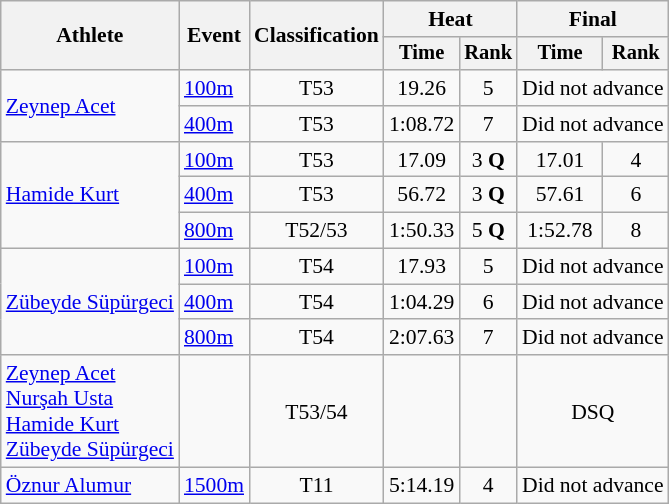<table class=wikitable style="font-size:90%">
<tr>
<th rowspan="2">Athlete</th>
<th rowspan="2">Event</th>
<th rowspan="2">Classification</th>
<th colspan="2">Heat</th>
<th colspan="2">Final</th>
</tr>
<tr style="font-size:95%">
<th>Time</th>
<th>Rank</th>
<th>Time</th>
<th>Rank</th>
</tr>
<tr align=center>
<td align=left rowspan=2><a href='#'>Zeynep Acet</a></td>
<td align=left><a href='#'>100m</a></td>
<td>T53</td>
<td>19.26</td>
<td>5</td>
<td colspan=2>Did not advance</td>
</tr>
<tr align=center>
<td align=left><a href='#'>400m</a></td>
<td>T53</td>
<td>1:08.72</td>
<td>7</td>
<td colspan=2>Did not advance</td>
</tr>
<tr align=center>
<td align=left rowspan=3><a href='#'>Hamide Kurt</a></td>
<td align=left><a href='#'>100m</a></td>
<td>T53</td>
<td>17.09</td>
<td>3 <strong>Q</strong></td>
<td>17.01</td>
<td>4</td>
</tr>
<tr align=center>
<td align=left><a href='#'>400m</a></td>
<td>T53</td>
<td>56.72</td>
<td>3 <strong>Q</strong></td>
<td>57.61</td>
<td>6</td>
</tr>
<tr align=center>
<td align=left><a href='#'>800m</a></td>
<td>T52/53</td>
<td>1:50.33</td>
<td>5 <strong>Q</strong></td>
<td>1:52.78</td>
<td>8</td>
</tr>
<tr align=center>
<td align=left rowspan=3><a href='#'>Zübeyde Süpürgeci</a></td>
<td align=left><a href='#'>100m</a></td>
<td>T54</td>
<td>17.93</td>
<td>5</td>
<td colspan=2>Did not advance</td>
</tr>
<tr align=center>
<td align=left><a href='#'>400m</a></td>
<td>T54</td>
<td>1:04.29</td>
<td>6</td>
<td colspan=2>Did not advance</td>
</tr>
<tr align=center>
<td align=left><a href='#'>800m</a></td>
<td>T54</td>
<td>2:07.63</td>
<td>7</td>
<td colspan=2>Did not advance</td>
</tr>
<tr align=center>
<td align=left><a href='#'>Zeynep Acet</a><br><a href='#'>Nurşah Usta</a><br><a href='#'>Hamide Kurt</a><br><a href='#'>Zübeyde Süpürgeci</a></td>
<td align=left><a href='#'></a></td>
<td>T53/54</td>
<td></td>
<td></td>
<td colspan=2>DSQ</td>
</tr>
<tr align=center>
<td align=left><a href='#'>Öznur Alumur</a></td>
<td align=left><a href='#'>1500m</a></td>
<td>T11</td>
<td>5:14.19</td>
<td>4</td>
<td colspan=2>Did not advance</td>
</tr>
</table>
